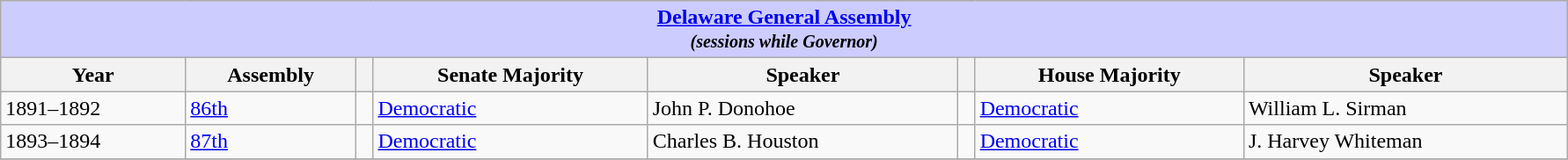<table class=wikitable style="width: 94%" style="text-align: center;" align="center">
<tr bgcolor=#cccccc>
<th colspan=12 style="background: #ccccff;"><strong><a href='#'>Delaware General Assembly</a></strong> <br> <small> <em>(sessions while Governor)</em></small></th>
</tr>
<tr>
<th><strong>Year</strong></th>
<th><strong>Assembly</strong></th>
<th></th>
<th><strong>Senate Majority</strong></th>
<th><strong>Speaker</strong></th>
<th></th>
<th><strong>House Majority</strong></th>
<th><strong>Speaker</strong></th>
</tr>
<tr>
<td>1891–1892</td>
<td><a href='#'>86th</a></td>
<td></td>
<td><a href='#'>Democratic</a></td>
<td>John P. Donohoe</td>
<td></td>
<td><a href='#'>Democratic</a></td>
<td>William L. Sirman</td>
</tr>
<tr>
<td>1893–1894</td>
<td><a href='#'>87th</a></td>
<td></td>
<td><a href='#'>Democratic</a></td>
<td>Charles B. Houston</td>
<td></td>
<td><a href='#'>Democratic</a></td>
<td>J. Harvey Whiteman</td>
</tr>
<tr>
</tr>
</table>
